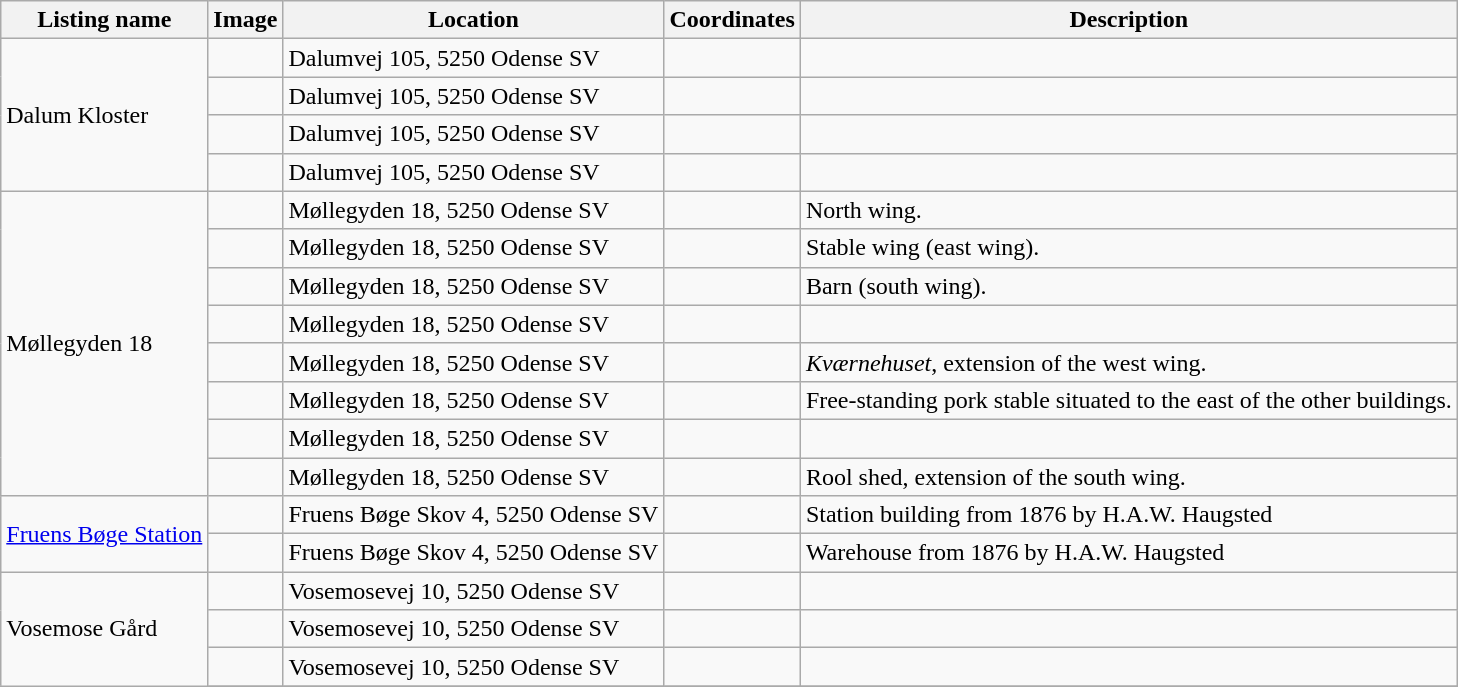<table class="wikitable sortable">
<tr>
<th>Listing name</th>
<th>Image</th>
<th>Location</th>
<th>Coordinates</th>
<th>Description</th>
</tr>
<tr>
<td rowspan="4">Dalum Kloster</td>
<td></td>
<td>Dalumvej 105, 5250 Odense SV</td>
<td></td>
<td></td>
</tr>
<tr>
<td></td>
<td>Dalumvej 105, 5250 Odense SV</td>
<td></td>
<td></td>
</tr>
<tr>
<td></td>
<td>Dalumvej 105, 5250 Odense SV</td>
<td></td>
<td></td>
</tr>
<tr>
<td></td>
<td>Dalumvej 105, 5250 Odense SV</td>
<td></td>
<td></td>
</tr>
<tr>
<td rowspan="8">Møllegyden 18</td>
<td></td>
<td>Møllegyden 18, 5250 Odense SV</td>
<td></td>
<td>North wing.</td>
</tr>
<tr>
<td></td>
<td>Møllegyden 18, 5250 Odense SV</td>
<td></td>
<td>Stable wing (east wing).</td>
</tr>
<tr>
<td></td>
<td>Møllegyden 18, 5250 Odense SV</td>
<td></td>
<td>Barn (south wing).</td>
</tr>
<tr>
<td></td>
<td>Møllegyden 18, 5250 Odense SV</td>
<td></td>
<td></td>
</tr>
<tr>
<td></td>
<td>Møllegyden 18, 5250 Odense SV</td>
<td></td>
<td><em>Kværnehuset</em>, extension of the west wing.</td>
</tr>
<tr>
<td></td>
<td>Møllegyden 18, 5250 Odense SV</td>
<td></td>
<td>Free-standing pork stable situated to the east of the other buildings.</td>
</tr>
<tr>
<td></td>
<td>Møllegyden 18, 5250 Odense SV</td>
<td></td>
<td></td>
</tr>
<tr>
<td></td>
<td>Møllegyden 18, 5250 Odense SV</td>
<td></td>
<td>Rool shed, extension of the south wing.</td>
</tr>
<tr>
<td rowspan="2"><a href='#'>Fruens Bøge Station</a></td>
<td></td>
<td>Fruens Bøge Skov 4, 5250 Odense SV</td>
<td></td>
<td>Station building from 1876 by H.A.W. Haugsted</td>
</tr>
<tr>
<td></td>
<td>Fruens Bøge Skov 4, 5250 Odense SV</td>
<td></td>
<td>Warehouse from 1876 by H.A.W. Haugsted</td>
</tr>
<tr>
<td rowspan="6">Vosemose Gård</td>
<td></td>
<td>Vosemosevej 10, 5250 Odense SV</td>
<td></td>
<td></td>
</tr>
<tr>
<td></td>
<td>Vosemosevej 10, 5250 Odense SV</td>
<td></td>
<td></td>
</tr>
<tr>
<td></td>
<td>Vosemosevej 10, 5250 Odense SV</td>
<td></td>
<td></td>
</tr>
<tr>
</tr>
</table>
